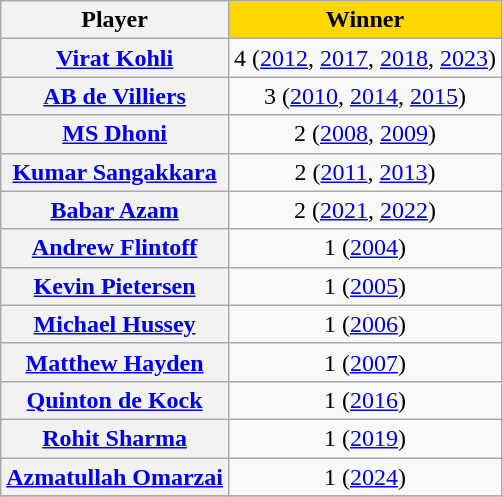<table class="sortable plainrowheaders wikitable">
<tr>
<th scope="col">Player</th>
<th scope=col style="background-color: gold">Winner</th>
</tr>
<tr>
<th align="left" scope="row"> <a href='#'>Virat Kohli</a></th>
<td style="text-align: center">4 (<a href='#'>2012</a>, <a href='#'>2017</a>, <a href='#'>2018</a>, <a href='#'>2023</a>)</td>
</tr>
<tr>
<th align="left" scope="row"> <a href='#'>AB de Villiers</a></th>
<td style="text-align: center">3 (<a href='#'>2010</a>, <a href='#'>2014</a>, <a href='#'>2015</a>)</td>
</tr>
<tr>
<th align="left" scope="row"> <a href='#'>MS Dhoni</a></th>
<td style="text-align: center">2 (<a href='#'>2008</a>, <a href='#'>2009</a>)</td>
</tr>
<tr>
<th align="left" scope="row"> <a href='#'>Kumar Sangakkara</a></th>
<td style="text-align: center">2 (<a href='#'>2011</a>, <a href='#'>2013</a>)</td>
</tr>
<tr>
<th align="left" scope="row"> <a href='#'>Babar Azam</a></th>
<td style="text-align: center">2 (<a href='#'>2021</a>, <a href='#'>2022</a>)</td>
</tr>
<tr>
<th align="left" scope="row"> <a href='#'>Andrew Flintoff</a></th>
<td style="text-align: center">1 (<a href='#'>2004</a>)</td>
</tr>
<tr>
<th align="left" scope="row"> <a href='#'>Kevin Pietersen</a></th>
<td style="text-align: center">1 (<a href='#'>2005</a>)</td>
</tr>
<tr>
<th align="left" scope="row"> <a href='#'>Michael Hussey</a></th>
<td style="text-align: center">1 (<a href='#'>2006</a>)</td>
</tr>
<tr>
<th align="left" scope="row"> <a href='#'>Matthew Hayden</a></th>
<td style="text-align: center">1 (<a href='#'>2007</a>)</td>
</tr>
<tr>
<th align="left" scope="row"> <a href='#'>Quinton de Kock</a></th>
<td style="text-align: center">1 (<a href='#'>2016</a>)</td>
</tr>
<tr>
<th align="left" scope="row"> <a href='#'>Rohit Sharma</a></th>
<td style="text-align: center">1 (<a href='#'>2019</a>)</td>
</tr>
<tr>
<th align="left" scope="row"> <a href='#'>Azmatullah Omarzai</a></th>
<td style="text-align: center">1 (<a href='#'>2024</a>)</td>
</tr>
<tr>
</tr>
</table>
